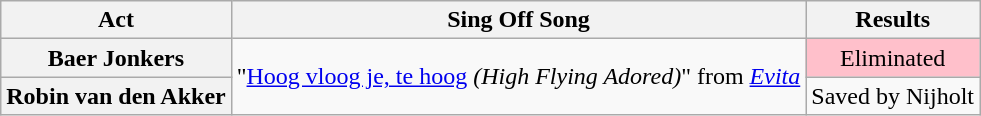<table class="wikitable plainrowheaders" style="text-align:center;">
<tr>
<th scope="col">Act</th>
<th scope="col">Sing Off Song</th>
<th scope="col">Results</th>
</tr>
<tr>
<th scope="row">Baer Jonkers</th>
<td rowspan="2">"<a href='#'>Hoog vloog je, te hoog</a> <em>(High Flying Adored)</em>" from <em><a href='#'>Evita</a></em></td>
<td style="background:pink;">Eliminated</td>
</tr>
<tr>
<th scope="row">Robin van den Akker</th>
<td>Saved by Nijholt</td>
</tr>
</table>
